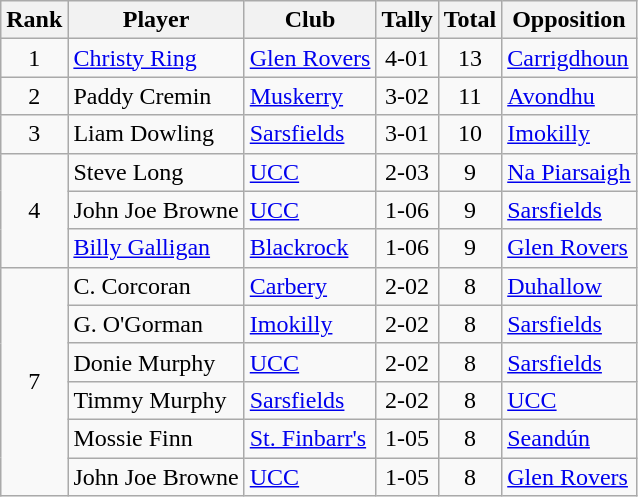<table class="wikitable">
<tr>
<th>Rank</th>
<th>Player</th>
<th>Club</th>
<th>Tally</th>
<th>Total</th>
<th>Opposition</th>
</tr>
<tr>
<td rowspan="1" style="text-align:center;">1</td>
<td><a href='#'>Christy Ring</a></td>
<td><a href='#'>Glen Rovers</a></td>
<td align=center>4-01</td>
<td align=center>13</td>
<td><a href='#'>Carrigdhoun</a></td>
</tr>
<tr>
<td rowspan="1" style="text-align:center;">2</td>
<td>Paddy Cremin</td>
<td><a href='#'>Muskerry</a></td>
<td align=center>3-02</td>
<td align=center>11</td>
<td><a href='#'>Avondhu</a></td>
</tr>
<tr>
<td rowspan="1" style="text-align:center;">3</td>
<td>Liam Dowling</td>
<td><a href='#'>Sarsfields</a></td>
<td align=center>3-01</td>
<td align=center>10</td>
<td><a href='#'>Imokilly</a></td>
</tr>
<tr>
<td rowspan="3" style="text-align:center;">4</td>
<td>Steve Long</td>
<td><a href='#'>UCC</a></td>
<td align=center>2-03</td>
<td align=center>9</td>
<td><a href='#'>Na Piarsaigh</a></td>
</tr>
<tr>
<td>John Joe Browne</td>
<td><a href='#'>UCC</a></td>
<td align=center>1-06</td>
<td align=center>9</td>
<td><a href='#'>Sarsfields</a></td>
</tr>
<tr>
<td><a href='#'>Billy Galligan</a></td>
<td><a href='#'>Blackrock</a></td>
<td align=center>1-06</td>
<td align=center>9</td>
<td><a href='#'>Glen Rovers</a></td>
</tr>
<tr>
<td rowspan="6" style="text-align:center;">7</td>
<td>C. Corcoran</td>
<td><a href='#'>Carbery</a></td>
<td align=center>2-02</td>
<td align=center>8</td>
<td><a href='#'>Duhallow</a></td>
</tr>
<tr>
<td>G. O'Gorman</td>
<td><a href='#'>Imokilly</a></td>
<td align=center>2-02</td>
<td align=center>8</td>
<td><a href='#'>Sarsfields</a></td>
</tr>
<tr>
<td>Donie Murphy</td>
<td><a href='#'>UCC</a></td>
<td align=center>2-02</td>
<td align=center>8</td>
<td><a href='#'>Sarsfields</a></td>
</tr>
<tr>
<td>Timmy Murphy</td>
<td><a href='#'>Sarsfields</a></td>
<td align=center>2-02</td>
<td align=center>8</td>
<td><a href='#'>UCC</a></td>
</tr>
<tr>
<td>Mossie Finn</td>
<td><a href='#'>St. Finbarr's</a></td>
<td align=center>1-05</td>
<td align=center>8</td>
<td><a href='#'>Seandún</a></td>
</tr>
<tr>
<td>John Joe Browne</td>
<td><a href='#'>UCC</a></td>
<td align=center>1-05</td>
<td align=center>8</td>
<td><a href='#'>Glen Rovers</a></td>
</tr>
</table>
